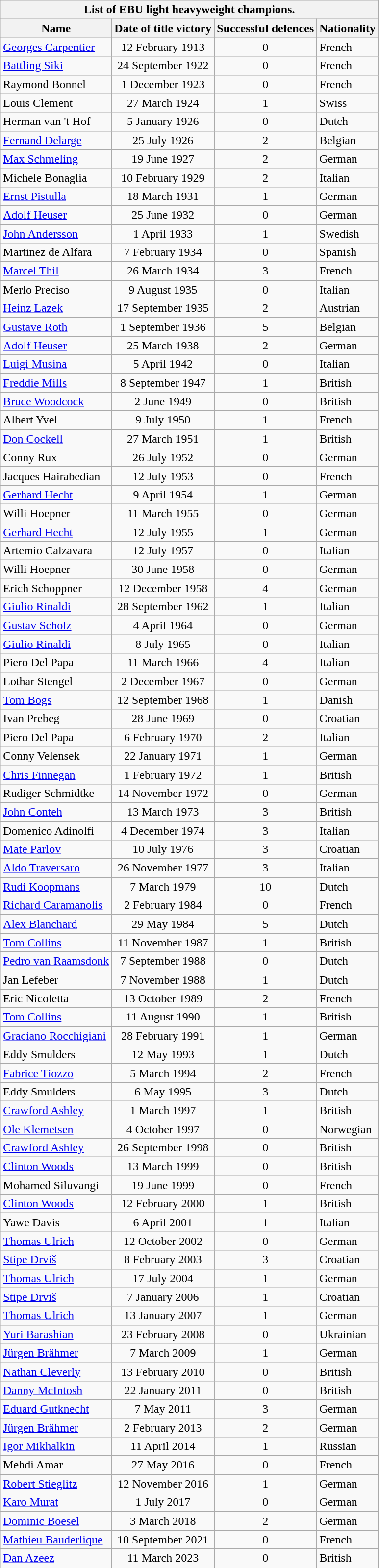<table class="wikitable">
<tr>
<th colspan=4>List of EBU light heavyweight champions.</th>
</tr>
<tr>
<th>Name</th>
<th>Date of title victory</th>
<th>Successful defences</th>
<th>Nationality</th>
</tr>
<tr align=center>
<td align=left><a href='#'>Georges Carpentier</a></td>
<td>12 February 1913</td>
<td>0</td>
<td align=left> French</td>
</tr>
<tr align=center>
<td align=left><a href='#'>Battling Siki</a></td>
<td>24 September 1922</td>
<td>0</td>
<td align=left> French</td>
</tr>
<tr align=center>
<td align=left>Raymond Bonnel</td>
<td>1 December 1923</td>
<td>0</td>
<td align=left> French</td>
</tr>
<tr align=center>
<td align=left>Louis Clement</td>
<td>27 March 1924</td>
<td>1</td>
<td align=left> Swiss</td>
</tr>
<tr align=center>
<td align=left>Herman van 't Hof</td>
<td>5 January 1926</td>
<td>0</td>
<td align=left> Dutch</td>
</tr>
<tr align=center>
<td align=left><a href='#'>Fernand Delarge</a></td>
<td>25 July 1926</td>
<td>2</td>
<td align=left> Belgian</td>
</tr>
<tr align=center>
<td align=left><a href='#'>Max Schmeling</a></td>
<td>19 June 1927</td>
<td>2</td>
<td align=left> German</td>
</tr>
<tr align=center>
<td align=left>Michele Bonaglia</td>
<td>10 February 1929</td>
<td>2</td>
<td align=left> Italian</td>
</tr>
<tr align=center>
<td align=left><a href='#'>Ernst Pistulla</a></td>
<td>18 March 1931</td>
<td>1</td>
<td align=left> German</td>
</tr>
<tr align=center>
<td align=left><a href='#'>Adolf Heuser</a></td>
<td>25 June 1932</td>
<td>0</td>
<td align=left> German</td>
</tr>
<tr align=center>
<td align=left><a href='#'>John Andersson</a></td>
<td>1 April 1933</td>
<td>1</td>
<td align=left> Swedish</td>
</tr>
<tr align=center>
<td align=left>Martinez de Alfara</td>
<td>7 February 1934</td>
<td>0</td>
<td align=left> Spanish</td>
</tr>
<tr align=center>
<td align=left><a href='#'>Marcel Thil</a></td>
<td>26 March 1934</td>
<td>3</td>
<td align=left> French</td>
</tr>
<tr align=center>
<td align=left>Merlo Preciso</td>
<td>9 August 1935</td>
<td>0</td>
<td align=left> Italian</td>
</tr>
<tr align=center>
<td align=left><a href='#'>Heinz Lazek</a></td>
<td>17 September 1935</td>
<td>2</td>
<td align=left> Austrian</td>
</tr>
<tr align=center>
<td align=left><a href='#'>Gustave Roth</a></td>
<td>1 September 1936</td>
<td>5</td>
<td align=left> Belgian</td>
</tr>
<tr align=center>
<td align=left><a href='#'>Adolf Heuser</a></td>
<td>25 March 1938</td>
<td>2</td>
<td align=left> German</td>
</tr>
<tr align=center>
<td align=left><a href='#'>Luigi Musina</a></td>
<td>5 April 1942</td>
<td>0</td>
<td align=left> Italian</td>
</tr>
<tr align=center>
<td align=left><a href='#'>Freddie Mills</a></td>
<td>8 September 1947</td>
<td>1</td>
<td align=left> British</td>
</tr>
<tr align=center>
<td align=left><a href='#'>Bruce Woodcock</a></td>
<td>2 June 1949</td>
<td>0</td>
<td align=left> British</td>
</tr>
<tr align=center>
<td align=left>Albert Yvel</td>
<td>9 July 1950</td>
<td>1</td>
<td align=left> French</td>
</tr>
<tr align=center>
<td align=left><a href='#'>Don Cockell</a></td>
<td>27 March 1951</td>
<td>1</td>
<td align=left> British</td>
</tr>
<tr align=center>
<td align=left>Conny Rux</td>
<td>26 July 1952</td>
<td>0</td>
<td align=left> German</td>
</tr>
<tr align=center>
<td align=left>Jacques Hairabedian</td>
<td>12 July 1953</td>
<td>0</td>
<td align=left> French</td>
</tr>
<tr align=center>
<td align=left><a href='#'>Gerhard Hecht</a></td>
<td>9 April 1954</td>
<td>1</td>
<td align=left> German</td>
</tr>
<tr align=center>
<td align=left>Willi Hoepner</td>
<td>11 March 1955</td>
<td>0</td>
<td align=left> German</td>
</tr>
<tr align=center>
<td align=left><a href='#'>Gerhard Hecht</a></td>
<td>12 July 1955</td>
<td>1</td>
<td align=left> German</td>
</tr>
<tr align=center>
<td align=left>Artemio Calzavara</td>
<td>12 July 1957</td>
<td>0</td>
<td align=left> Italian</td>
</tr>
<tr align=center>
<td align=left>Willi Hoepner</td>
<td>30 June 1958</td>
<td>0</td>
<td align=left> German</td>
</tr>
<tr align=center>
<td align=left>Erich Schoppner</td>
<td>12 December 1958</td>
<td>4</td>
<td align=left> German</td>
</tr>
<tr align=center>
<td align=left><a href='#'>Giulio Rinaldi</a></td>
<td>28 September 1962</td>
<td>1</td>
<td align=left> Italian</td>
</tr>
<tr align=center>
<td align=left><a href='#'>Gustav Scholz</a></td>
<td>4 April 1964</td>
<td>0</td>
<td align=left> German</td>
</tr>
<tr align=center>
<td align=left><a href='#'>Giulio Rinaldi</a></td>
<td>8 July 1965</td>
<td>0</td>
<td align=left> Italian</td>
</tr>
<tr align=center>
<td align=left>Piero Del Papa</td>
<td>11 March 1966</td>
<td>4</td>
<td align=left> Italian</td>
</tr>
<tr align=center>
<td align=left>Lothar Stengel</td>
<td>2 December 1967</td>
<td>0</td>
<td align=left> German</td>
</tr>
<tr align=center>
<td align=left><a href='#'>Tom Bogs</a></td>
<td>12 September 1968</td>
<td>1</td>
<td align=left> Danish</td>
</tr>
<tr align=center>
<td align=left>Ivan Prebeg</td>
<td>28 June 1969</td>
<td>0</td>
<td align=left> Croatian</td>
</tr>
<tr align=center>
<td align=left>Piero Del Papa</td>
<td>6 February 1970</td>
<td>2</td>
<td align=left> Italian</td>
</tr>
<tr align=center>
<td align=left>Conny Velensek</td>
<td>22 January 1971</td>
<td>1</td>
<td align=left> German</td>
</tr>
<tr align=center>
<td align=left><a href='#'>Chris Finnegan</a></td>
<td>1 February 1972</td>
<td>1</td>
<td align=left> British</td>
</tr>
<tr align=center>
<td align=left>Rudiger Schmidtke</td>
<td>14 November 1972</td>
<td>0</td>
<td align=left> German</td>
</tr>
<tr align=center>
<td align=left><a href='#'>John Conteh</a></td>
<td>13 March 1973</td>
<td>3</td>
<td align=left> British</td>
</tr>
<tr align=center>
<td align=left>Domenico Adinolfi</td>
<td>4 December 1974</td>
<td>3</td>
<td align=left> Italian</td>
</tr>
<tr align=center>
<td align=left><a href='#'>Mate Parlov</a></td>
<td>10 July 1976</td>
<td>3</td>
<td align=left> Croatian</td>
</tr>
<tr align=center>
<td align=left><a href='#'>Aldo Traversaro</a></td>
<td>26 November 1977</td>
<td>3</td>
<td align=left> Italian</td>
</tr>
<tr align=center>
<td align=left><a href='#'>Rudi Koopmans</a></td>
<td>7 March 1979</td>
<td>10</td>
<td align=left> Dutch</td>
</tr>
<tr align=center>
<td align=left><a href='#'>Richard Caramanolis</a></td>
<td>2 February 1984</td>
<td>0</td>
<td align=left> French</td>
</tr>
<tr align=center>
<td align=left><a href='#'>Alex Blanchard</a></td>
<td>29 May 1984</td>
<td>5</td>
<td align=left> Dutch</td>
</tr>
<tr align=center>
<td align=left><a href='#'>Tom Collins</a></td>
<td>11 November 1987</td>
<td>1</td>
<td align=left> British</td>
</tr>
<tr align=center>
<td align=left><a href='#'>Pedro van Raamsdonk</a></td>
<td>7 September 1988</td>
<td>0</td>
<td align=left> Dutch</td>
</tr>
<tr align=center>
<td align=left>Jan Lefeber</td>
<td>7 November 1988</td>
<td>1</td>
<td align=left> Dutch</td>
</tr>
<tr align=center>
<td align=left>Eric Nicoletta</td>
<td>13 October 1989</td>
<td>2</td>
<td align=left> French</td>
</tr>
<tr align=center>
<td align=left><a href='#'>Tom Collins</a></td>
<td>11 August 1990</td>
<td>1</td>
<td align=left> British</td>
</tr>
<tr align=center>
<td align=left><a href='#'>Graciano Rocchigiani</a></td>
<td>28 February 1991</td>
<td>1</td>
<td align=left> German</td>
</tr>
<tr align=center>
<td align=left>Eddy Smulders</td>
<td>12 May 1993</td>
<td>1</td>
<td align=left> Dutch</td>
</tr>
<tr align=center>
<td align=left><a href='#'>Fabrice Tiozzo</a></td>
<td>5 March 1994</td>
<td>2</td>
<td align=left> French</td>
</tr>
<tr align=center>
<td align=left>Eddy Smulders</td>
<td>6 May 1995</td>
<td>3</td>
<td align=left> Dutch</td>
</tr>
<tr align=center>
<td align=left><a href='#'>Crawford Ashley</a></td>
<td>1 March 1997</td>
<td>1</td>
<td align=left> British</td>
</tr>
<tr align=center>
<td align=left><a href='#'>Ole Klemetsen</a></td>
<td>4 October 1997</td>
<td>0</td>
<td align=left> Norwegian</td>
</tr>
<tr align=center>
<td align=left><a href='#'>Crawford Ashley</a></td>
<td>26 September 1998</td>
<td>0</td>
<td align=left> British</td>
</tr>
<tr align=center>
<td align=left><a href='#'>Clinton Woods</a></td>
<td>13 March 1999</td>
<td>0</td>
<td align=left> British</td>
</tr>
<tr align=center>
<td align=left>Mohamed Siluvangi</td>
<td>19 June 1999</td>
<td>0</td>
<td align=left> French</td>
</tr>
<tr align=center>
<td align=left><a href='#'>Clinton Woods</a></td>
<td>12 February 2000</td>
<td>1</td>
<td align=left> British</td>
</tr>
<tr align=center>
<td align=left>Yawe Davis</td>
<td>6 April 2001</td>
<td>1</td>
<td align=left> Italian</td>
</tr>
<tr align=center>
<td align=left><a href='#'>Thomas Ulrich</a></td>
<td>12 October 2002</td>
<td>0</td>
<td align=left> German</td>
</tr>
<tr align=center>
<td align=left><a href='#'>Stipe Drviš</a></td>
<td>8 February 2003</td>
<td>3</td>
<td align=left> Croatian</td>
</tr>
<tr align=center>
<td align=left><a href='#'>Thomas Ulrich</a></td>
<td>17 July 2004</td>
<td>1</td>
<td align=left> German</td>
</tr>
<tr align=center>
<td align=left><a href='#'>Stipe Drviš</a></td>
<td>7 January 2006</td>
<td>1</td>
<td align=left> Croatian</td>
</tr>
<tr align=center>
<td align=left><a href='#'>Thomas Ulrich</a></td>
<td>13 January 2007</td>
<td>1</td>
<td align=left> German</td>
</tr>
<tr align=center>
<td align=left><a href='#'>Yuri Barashian</a></td>
<td>23 February 2008</td>
<td>0</td>
<td align=left> Ukrainian</td>
</tr>
<tr align=center>
<td align=left><a href='#'>Jürgen Brähmer</a></td>
<td>7 March 2009</td>
<td>1</td>
<td align=left> German</td>
</tr>
<tr align=center>
<td align=left><a href='#'>Nathan Cleverly</a></td>
<td>13 February 2010</td>
<td>0</td>
<td align=left> British</td>
</tr>
<tr align=center>
<td align=left><a href='#'>Danny McIntosh</a></td>
<td>22 January 2011</td>
<td>0</td>
<td align=left> British</td>
</tr>
<tr align=center>
<td align=left><a href='#'>Eduard Gutknecht</a></td>
<td>7 May 2011</td>
<td>3</td>
<td align=left> German</td>
</tr>
<tr align=center>
<td align=left><a href='#'>Jürgen Brähmer</a></td>
<td>2 February 2013</td>
<td>2</td>
<td align=left> German</td>
</tr>
<tr align=center>
<td align=left><a href='#'>Igor Mikhalkin</a></td>
<td>11 April 2014</td>
<td>1</td>
<td align=left> Russian</td>
</tr>
<tr align=center>
<td align=left>Mehdi Amar</td>
<td>27 May 2016</td>
<td>0</td>
<td align=left> French</td>
</tr>
<tr align=center>
<td align=left><a href='#'>Robert Stieglitz</a></td>
<td>12 November 2016</td>
<td>1</td>
<td align=left> German</td>
</tr>
<tr align=center>
<td align=left><a href='#'>Karo Murat</a></td>
<td>1 July 2017</td>
<td>0</td>
<td align=left> German</td>
</tr>
<tr align=center>
<td align=left><a href='#'>Dominic Boesel</a></td>
<td>3 March 2018</td>
<td>2</td>
<td align=left> German</td>
</tr>
<tr align=center>
<td align=left><a href='#'>Mathieu Bauderlique</a></td>
<td>10 September 2021</td>
<td>0</td>
<td align=left> French</td>
</tr>
<tr align=center>
<td align=left><a href='#'>Dan Azeez</a></td>
<td>11 March 2023</td>
<td>0</td>
<td align=left> British</td>
</tr>
</table>
